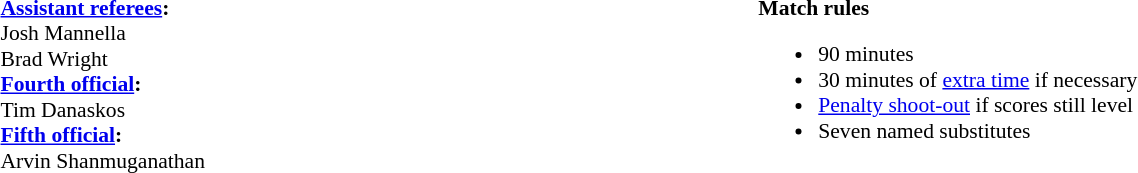<table style="width:100%; font-size:90%;">
<tr>
<td style="width:40%; vertical-align:top;"><br><strong><a href='#'>Assistant referees</a>:</strong>
<br>Josh Mannella
<br>Brad Wright
<br><strong><a href='#'>Fourth official</a>:</strong>
<br>Tim Danaskos
<br><strong><a href='#'>Fifth official</a>:</strong>
<br>Arvin Shanmuganathan</td>
<td style="width:60%; vertical-align:top;"><br><strong>Match rules</strong><ul><li>90 minutes</li><li>30 minutes of <a href='#'>extra time</a> if necessary</li><li><a href='#'>Penalty shoot-out</a> if scores still level</li><li>Seven named substitutes</li></ul></td>
</tr>
</table>
